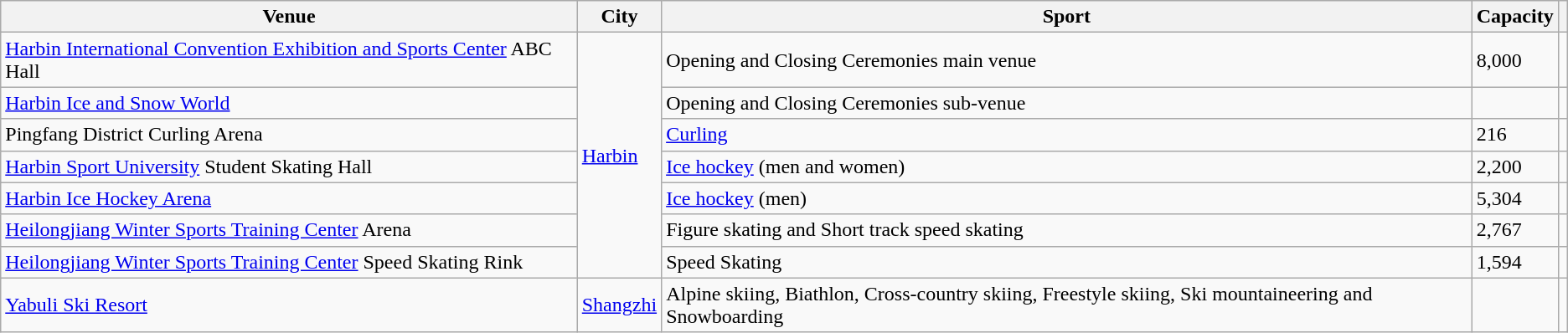<table Class = "wikitable sortable">
<tr>
<th>Venue</th>
<th>City</th>
<th>Sport</th>
<th>Capacity</th>
<th></th>
</tr>
<tr>
<td><a href='#'>Harbin International Convention Exhibition and Sports Center</a> ABC Hall</td>
<td rowspan=7><a href='#'>Harbin</a></td>
<td>Opening and Closing Ceremonies main venue</td>
<td>8,000</td>
<td></td>
</tr>
<tr>
<td><a href='#'>Harbin Ice and Snow World</a></td>
<td>Opening and Closing Ceremonies sub-venue</td>
<td></td>
<td></td>
</tr>
<tr>
<td>Pingfang District Curling Arena</td>
<td><a href='#'>Curling</a></td>
<td>216</td>
<td></td>
</tr>
<tr>
<td><a href='#'>Harbin Sport University</a> Student Skating Hall</td>
<td><a href='#'>Ice hockey</a> (men and women)</td>
<td>2,200</td>
<td></td>
</tr>
<tr>
<td><a href='#'>Harbin Ice Hockey Arena</a></td>
<td><a href='#'>Ice hockey</a> (men)</td>
<td>5,304</td>
<td></td>
</tr>
<tr>
<td><a href='#'>Heilongjiang Winter Sports Training Center</a> Arena</td>
<td>Figure skating and Short track speed skating</td>
<td>2,767</td>
<td></td>
</tr>
<tr>
<td><a href='#'>Heilongjiang Winter Sports Training Center</a> Speed Skating Rink</td>
<td>Speed Skating</td>
<td>1,594</td>
<td></td>
</tr>
<tr>
<td><a href='#'>Yabuli Ski Resort</a></td>
<td><a href='#'>Shangzhi</a></td>
<td>Alpine skiing, Biathlon, Cross-country skiing, Freestyle skiing, Ski mountaineering and Snowboarding</td>
<td></td>
<td></td>
</tr>
</table>
